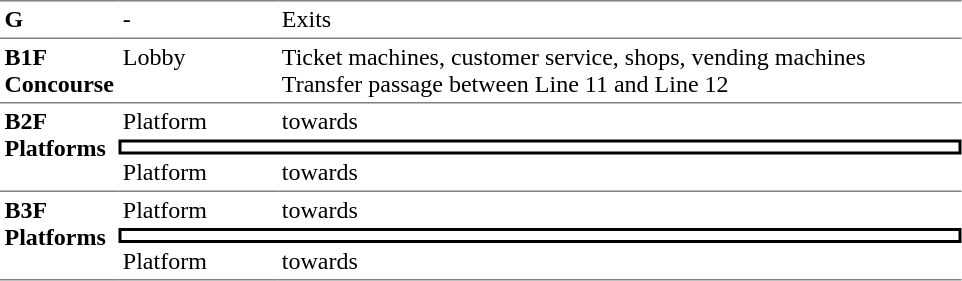<table table border=0 cellspacing=0 cellpadding=3>
<tr>
<td style="border-top:solid 1px gray;border-bottom:solid 1px gray" width=50 valign=top><strong>G</strong></td>
<td style="border-top:solid 1px gray;border-bottom:solid 1px gray;" width=100 valign=top>-</td>
<td style="border-top:solid 1px gray;border-bottom:solid 1px gray;" width=450 valign=top>Exits</td>
</tr>
<tr>
<td style="border-bottom:solid 1px gray;" valign=top width=50><strong>B1F<br>Concourse</strong></td>
<td style="border-bottom:solid 1px gray;" valign=top width=100>Lobby</td>
<td style="border-bottom:solid 1px gray;" valign=top width=450>Ticket machines, customer service, shops, vending machines<br>Transfer passage between Line 11 and Line 12</td>
</tr>
<tr>
<td style="border-bottom:solid 1px gray" rowspan=3 valign=top><strong>B2F<br> Platforms</strong></td>
<td>Platform</td>
<td>  towards  </td>
</tr>
<tr>
<td style="border-right:solid 2px black;border-left:solid 2px black;border-top:solid 2px black;border-bottom:solid 2px black;text-align:center;" colspan=2></td>
</tr>
<tr>
<td style="border-bottom:solid 1px gray" valign=top>Platform</td>
<td style="border-bottom:solid 1px gray" valign=top>  towards   </td>
</tr>
<tr>
<td style="border-bottom:solid 1px gray;" valign=top width=50;" rowspan=3 valign=top><strong>B3F<br> Platforms</strong></td>
<td>Platform</td>
<td>  towards  </td>
</tr>
<tr>
<td style="border-right:solid 2px black;border-left:solid 2px black;border-top:solid 2px black;border-bottom:solid 2px black;text-align:center;" colspan=2></td>
</tr>
<tr>
<td style="border-bottom:solid 1px gray" valign=top>Platform</td>
<td style="border-bottom:solid 1px gray" valign=top>  towards   </td>
</tr>
</table>
